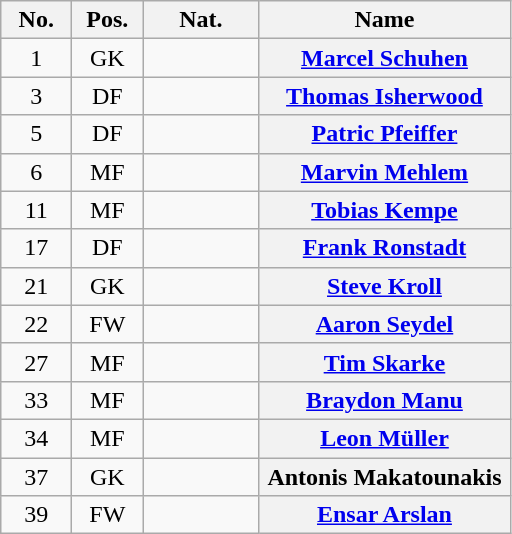<table class="wikitable plainrowheaders" style=text-align:center>
<tr>
<th width=40>No.</th>
<th width=40>Pos.</th>
<th width=70>Nat.</th>
<th width=160 scope=col>Name</th>
</tr>
<tr>
<td>1</td>
<td>GK</td>
<td align=left></td>
<th scope=row><a href='#'>Marcel Schuhen</a></th>
</tr>
<tr>
<td>3</td>
<td>DF</td>
<td align=left></td>
<th scope=row><a href='#'>Thomas Isherwood</a></th>
</tr>
<tr>
<td>5</td>
<td>DF</td>
<td align=left></td>
<th scope=row><a href='#'>Patric Pfeiffer</a></th>
</tr>
<tr>
<td>6</td>
<td>MF</td>
<td align=left></td>
<th scope=row><a href='#'>Marvin Mehlem</a></th>
</tr>
<tr>
<td>11</td>
<td>MF</td>
<td align=left></td>
<th scope=row><a href='#'>Tobias Kempe</a></th>
</tr>
<tr>
<td>17</td>
<td>DF</td>
<td align=left></td>
<th scope=row><a href='#'>Frank Ronstadt</a></th>
</tr>
<tr>
<td>21</td>
<td>GK</td>
<td align=left></td>
<th scope=row><a href='#'>Steve Kroll</a></th>
</tr>
<tr>
<td>22</td>
<td>FW</td>
<td align=left></td>
<th scope=row><a href='#'>Aaron Seydel</a></th>
</tr>
<tr>
<td>27</td>
<td>MF</td>
<td align=left></td>
<th scope=row><a href='#'>Tim Skarke</a></th>
</tr>
<tr>
<td>33</td>
<td>MF</td>
<td align=left></td>
<th scope=row><a href='#'>Braydon Manu</a></th>
</tr>
<tr>
<td>34</td>
<td>MF</td>
<td align=left></td>
<th scope=row><a href='#'>Leon Müller</a></th>
</tr>
<tr>
<td>37</td>
<td>GK</td>
<td align=left></td>
<th scope=row>Antonis Makatounakis</th>
</tr>
<tr>
<td>39</td>
<td>FW</td>
<td align=left></td>
<th scope=row><a href='#'>Ensar Arslan</a></th>
</tr>
</table>
